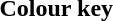<table class="toccolours">
<tr>
<th>Colour key</th>
</tr>
<tr>
<td></td>
</tr>
</table>
